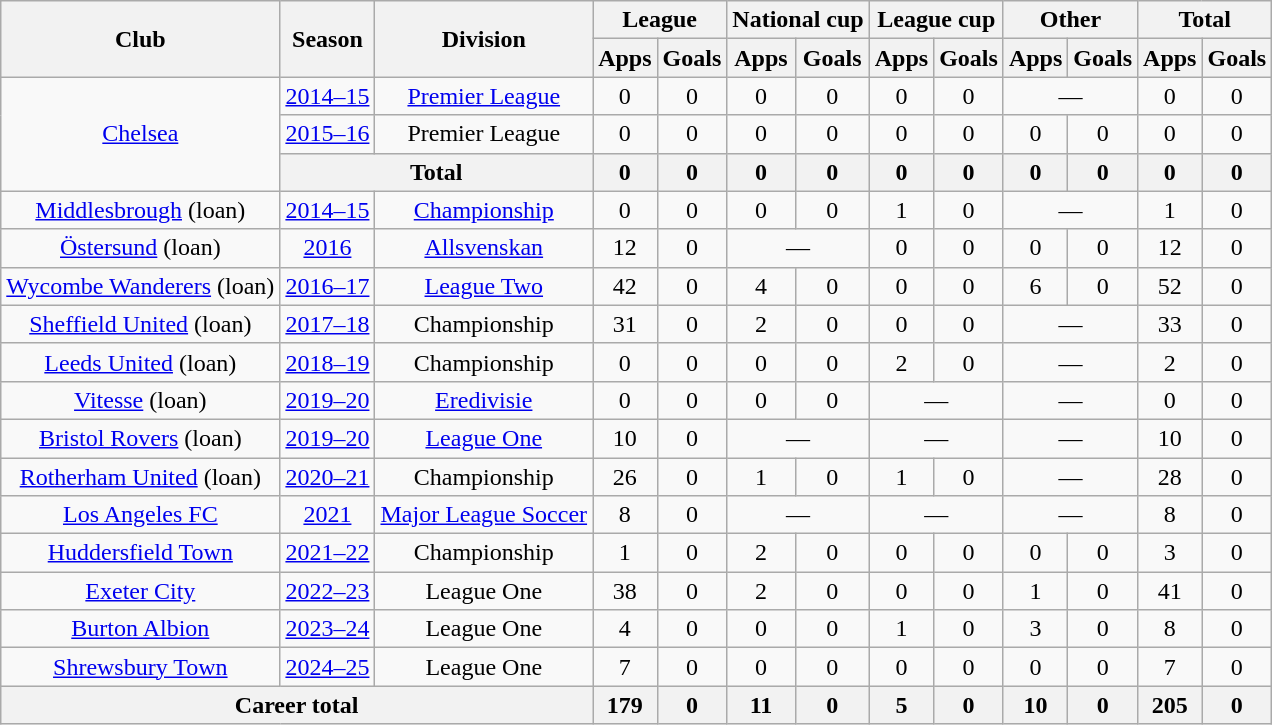<table class="wikitable" style="text-align: center">
<tr>
<th rowspan="2">Club</th>
<th rowspan="2">Season</th>
<th rowspan="2">Division</th>
<th colspan="2">League</th>
<th colspan="2">National cup</th>
<th colspan="2">League cup</th>
<th colspan="2">Other</th>
<th colspan="2">Total</th>
</tr>
<tr>
<th>Apps</th>
<th>Goals</th>
<th>Apps</th>
<th>Goals</th>
<th>Apps</th>
<th>Goals</th>
<th>Apps</th>
<th>Goals</th>
<th>Apps</th>
<th>Goals</th>
</tr>
<tr>
<td rowspan="3"><a href='#'>Chelsea</a></td>
<td><a href='#'>2014–15</a></td>
<td><a href='#'>Premier League</a></td>
<td>0</td>
<td>0</td>
<td>0</td>
<td>0</td>
<td>0</td>
<td>0</td>
<td colspan="2">—</td>
<td>0</td>
<td>0</td>
</tr>
<tr>
<td><a href='#'>2015–16</a></td>
<td>Premier League</td>
<td>0</td>
<td>0</td>
<td>0</td>
<td>0</td>
<td>0</td>
<td>0</td>
<td>0</td>
<td>0</td>
<td>0</td>
<td>0</td>
</tr>
<tr>
<th colspan=2>Total</th>
<th>0</th>
<th>0</th>
<th>0</th>
<th>0</th>
<th>0</th>
<th>0</th>
<th>0</th>
<th>0</th>
<th>0</th>
<th>0</th>
</tr>
<tr>
<td><a href='#'>Middlesbrough</a> (loan)</td>
<td><a href='#'>2014–15</a></td>
<td><a href='#'>Championship</a></td>
<td>0</td>
<td>0</td>
<td>0</td>
<td>0</td>
<td>1</td>
<td>0</td>
<td colspan="2">—</td>
<td>1</td>
<td>0</td>
</tr>
<tr>
<td><a href='#'>Östersund</a> (loan)</td>
<td><a href='#'>2016</a></td>
<td><a href='#'>Allsvenskan</a></td>
<td>12</td>
<td>0</td>
<td colspan="2">—</td>
<td>0</td>
<td>0</td>
<td>0</td>
<td>0</td>
<td>12</td>
<td>0</td>
</tr>
<tr>
<td><a href='#'>Wycombe Wanderers</a> (loan)</td>
<td><a href='#'>2016–17</a></td>
<td><a href='#'>League Two</a></td>
<td>42</td>
<td>0</td>
<td>4</td>
<td>0</td>
<td>0</td>
<td>0</td>
<td>6</td>
<td>0</td>
<td>52</td>
<td>0</td>
</tr>
<tr>
<td><a href='#'>Sheffield United</a> (loan)</td>
<td><a href='#'>2017–18</a></td>
<td>Championship</td>
<td>31</td>
<td>0</td>
<td>2</td>
<td>0</td>
<td>0</td>
<td>0</td>
<td colspan="2">—</td>
<td>33</td>
<td>0</td>
</tr>
<tr>
<td><a href='#'>Leeds United</a> (loan)</td>
<td><a href='#'>2018–19</a></td>
<td>Championship</td>
<td>0</td>
<td>0</td>
<td>0</td>
<td>0</td>
<td>2</td>
<td>0</td>
<td colspan="2">—</td>
<td>2</td>
<td>0</td>
</tr>
<tr>
<td><a href='#'>Vitesse</a> (loan)</td>
<td><a href='#'>2019–20</a></td>
<td><a href='#'>Eredivisie</a></td>
<td>0</td>
<td>0</td>
<td>0</td>
<td>0</td>
<td colspan="2">—</td>
<td colspan="2">—</td>
<td>0</td>
<td>0</td>
</tr>
<tr>
<td><a href='#'>Bristol Rovers</a> (loan)</td>
<td><a href='#'>2019–20</a></td>
<td><a href='#'>League One</a></td>
<td>10</td>
<td>0</td>
<td colspan="2">—</td>
<td colspan="2">—</td>
<td colspan="2">—</td>
<td>10</td>
<td>0</td>
</tr>
<tr>
<td><a href='#'>Rotherham United</a> (loan)</td>
<td><a href='#'>2020–21</a></td>
<td>Championship</td>
<td>26</td>
<td>0</td>
<td>1</td>
<td>0</td>
<td>1</td>
<td>0</td>
<td colspan="2">—</td>
<td>28</td>
<td>0</td>
</tr>
<tr>
<td><a href='#'>Los Angeles FC</a></td>
<td><a href='#'>2021</a></td>
<td><a href='#'>Major League Soccer</a></td>
<td>8</td>
<td>0</td>
<td colspan="2">—</td>
<td colspan="2">—</td>
<td colspan="2">—</td>
<td>8</td>
<td>0</td>
</tr>
<tr>
<td><a href='#'>Huddersfield Town</a></td>
<td><a href='#'>2021–22</a></td>
<td>Championship</td>
<td>1</td>
<td>0</td>
<td>2</td>
<td>0</td>
<td>0</td>
<td>0</td>
<td>0</td>
<td>0</td>
<td>3</td>
<td>0</td>
</tr>
<tr>
<td><a href='#'>Exeter City</a></td>
<td><a href='#'>2022–23</a></td>
<td>League One</td>
<td>38</td>
<td>0</td>
<td>2</td>
<td>0</td>
<td>0</td>
<td>0</td>
<td>1</td>
<td>0</td>
<td>41</td>
<td>0</td>
</tr>
<tr>
<td><a href='#'>Burton Albion</a></td>
<td><a href='#'>2023–24</a></td>
<td>League One</td>
<td>4</td>
<td>0</td>
<td>0</td>
<td>0</td>
<td>1</td>
<td>0</td>
<td>3</td>
<td>0</td>
<td>8</td>
<td>0</td>
</tr>
<tr>
<td><a href='#'>Shrewsbury Town</a></td>
<td><a href='#'>2024–25</a></td>
<td>League One</td>
<td>7</td>
<td>0</td>
<td>0</td>
<td>0</td>
<td>0</td>
<td>0</td>
<td>0</td>
<td>0</td>
<td>7</td>
<td>0</td>
</tr>
<tr>
<th colspan="3">Career total</th>
<th>179</th>
<th>0</th>
<th>11</th>
<th>0</th>
<th>5</th>
<th>0</th>
<th>10</th>
<th>0</th>
<th>205</th>
<th>0</th>
</tr>
</table>
